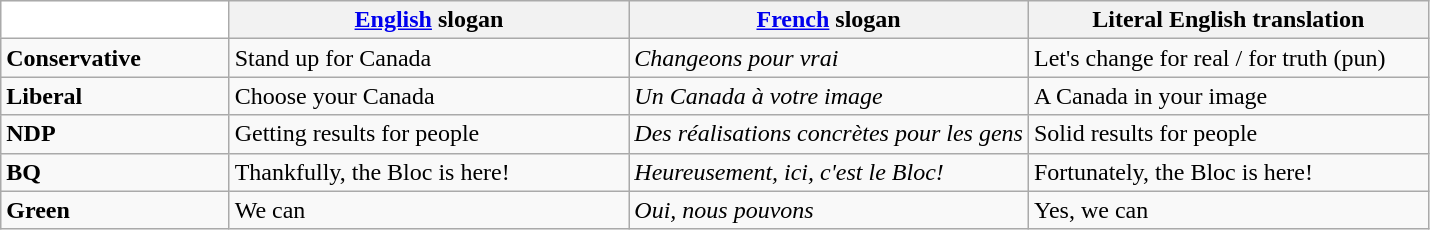<table class="wikitable">
<tr>
<td style="background:#fff; width:16%; border:none;"></td>
<th width=28%><a href='#'>English</a> slogan</th>
<th width=28%><a href='#'>French</a> slogan</th>
<th width=28%>Literal English translation</th>
</tr>
<tr>
<td><strong>Conservative</strong></td>
<td>Stand up for Canada</td>
<td><em>Changeons pour vrai</em></td>
<td>Let's change for real / for truth (pun)<br></td>
</tr>
<tr>
<td><strong>Liberal</strong></td>
<td>Choose your Canada</td>
<td><em>Un Canada à votre image</em></td>
<td>A Canada in your image</td>
</tr>
<tr>
<td><strong>NDP</strong></td>
<td>Getting results for people</td>
<td><em>Des réalisations concrètes pour les gens</em></td>
<td>Solid results for people</td>
</tr>
<tr>
<td><strong>BQ</strong></td>
<td>Thankfully, the Bloc is here! </td>
<td><em>Heureusement, ici, c'est le Bloc!</em></td>
<td>Fortunately, the Bloc is here!</td>
</tr>
<tr>
<td><strong>Green</strong></td>
<td>We can</td>
<td><em>Oui, nous pouvons</em></td>
<td>Yes, we can</td>
</tr>
</table>
